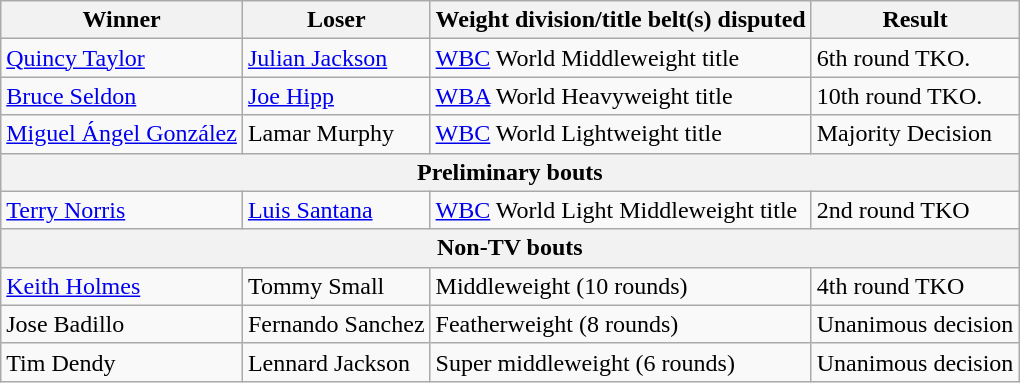<table class=wikitable>
<tr>
<th>Winner</th>
<th>Loser</th>
<th>Weight division/title belt(s) disputed</th>
<th>Result</th>
</tr>
<tr>
<td> <a href='#'>Quincy Taylor</a></td>
<td> <a href='#'>Julian Jackson</a></td>
<td><a href='#'>WBC</a> World Middleweight title</td>
<td>6th round TKO.</td>
</tr>
<tr>
<td> <a href='#'>Bruce Seldon</a></td>
<td> <a href='#'>Joe Hipp</a></td>
<td><a href='#'>WBA</a> World Heavyweight title</td>
<td>10th round TKO.</td>
</tr>
<tr>
<td> <a href='#'>Miguel Ángel González</a></td>
<td> Lamar Murphy</td>
<td><a href='#'>WBC</a> World Lightweight title</td>
<td>Majority Decision</td>
</tr>
<tr>
<th colspan=4>Preliminary bouts</th>
</tr>
<tr>
<td> <a href='#'>Terry Norris</a></td>
<td> <a href='#'>Luis Santana</a></td>
<td><a href='#'>WBC</a> World Light Middleweight title</td>
<td>2nd round TKO</td>
</tr>
<tr>
<th colspan=4>Non-TV bouts</th>
</tr>
<tr>
<td> <a href='#'>Keith Holmes</a></td>
<td> Tommy Small</td>
<td>Middleweight (10 rounds)</td>
<td>4th round TKO</td>
</tr>
<tr>
<td> Jose Badillo</td>
<td> Fernando Sanchez</td>
<td>Featherweight (8 rounds)</td>
<td>Unanimous decision</td>
</tr>
<tr>
<td> Tim Dendy</td>
<td> Lennard Jackson</td>
<td>Super middleweight (6 rounds)</td>
<td>Unanimous decision</td>
</tr>
</table>
